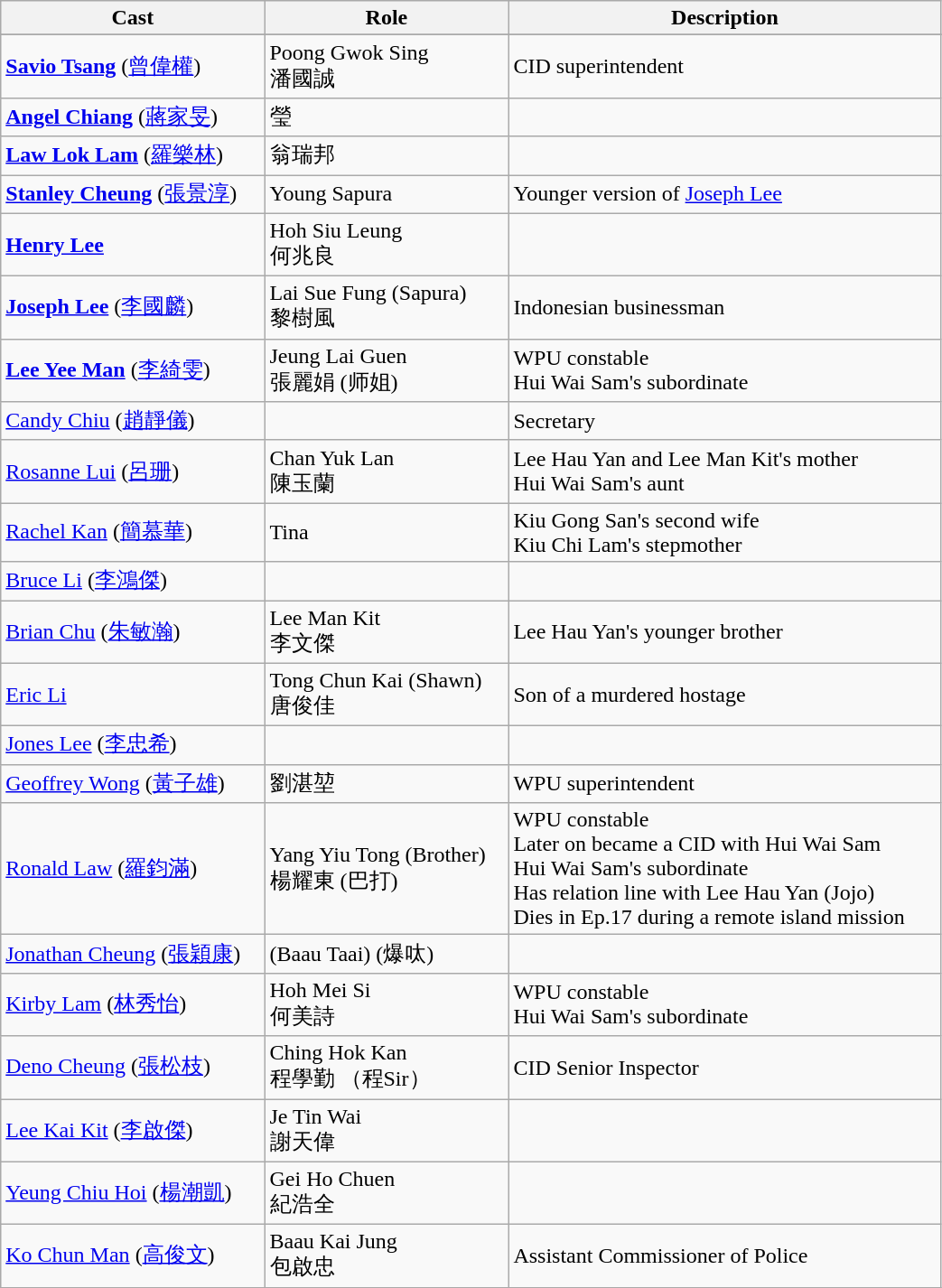<table class="wikitable" width="55%">
<tr>
<th>Cast</th>
<th>Role</th>
<th>Description</th>
</tr>
<tr>
</tr>
<tr>
<td><strong><a href='#'>Savio Tsang</a></strong> (<a href='#'>曾偉權</a>)</td>
<td>Poong Gwok Sing<br>潘國誠</td>
<td>CID superintendent</td>
</tr>
<tr>
<td><strong><a href='#'>Angel Chiang</a></strong> (<a href='#'>蔣家旻</a>)</td>
<td>瑩</td>
<td></td>
</tr>
<tr>
<td><strong><a href='#'>Law Lok Lam</a></strong> (<a href='#'>羅樂林</a>)</td>
<td>翁瑞邦</td>
<td></td>
</tr>
<tr>
<td><strong><a href='#'>Stanley Cheung</a></strong> (<a href='#'>張景淳</a>)</td>
<td>Young Sapura</td>
<td>Younger version of <a href='#'>Joseph Lee</a></td>
</tr>
<tr>
<td><strong><a href='#'>Henry Lee</a></strong></td>
<td>Hoh Siu Leung<br>何兆良</td>
<td></td>
</tr>
<tr>
<td><strong><a href='#'>Joseph Lee</a></strong> (<a href='#'>李國麟</a>)</td>
<td>Lai Sue Fung (Sapura)<br>黎樹風</td>
<td>Indonesian businessman</td>
</tr>
<tr>
<td><strong><a href='#'>Lee Yee Man</a></strong> (<a href='#'>李綺雯</a>)</td>
<td>Jeung Lai Guen<br>張麗娟 (师姐)</td>
<td>WPU constable<br>Hui Wai Sam's subordinate</td>
</tr>
<tr>
<td><a href='#'>Candy Chiu</a> (<a href='#'>趙靜儀</a>)</td>
<td></td>
<td>Secretary</td>
</tr>
<tr>
<td><a href='#'>Rosanne Lui</a> (<a href='#'>呂珊</a>)</td>
<td>Chan Yuk Lan<br>陳玉蘭</td>
<td>Lee Hau Yan and Lee Man Kit's mother<br>Hui Wai Sam's aunt</td>
</tr>
<tr>
<td><a href='#'>Rachel Kan</a> (<a href='#'>簡慕華</a>)</td>
<td>Tina</td>
<td>Kiu Gong San's second wife<br>Kiu Chi Lam's stepmother</td>
</tr>
<tr>
<td><a href='#'>Bruce Li</a> (<a href='#'>李鴻傑</a>)</td>
<td></td>
<td></td>
</tr>
<tr>
<td><a href='#'>Brian Chu</a> (<a href='#'>朱敏瀚</a>)</td>
<td>Lee Man Kit<br>李文傑</td>
<td>Lee Hau Yan's younger brother</td>
</tr>
<tr>
<td><a href='#'>Eric Li</a></td>
<td>Tong Chun Kai (Shawn)<br>唐俊佳</td>
<td>Son of a murdered hostage</td>
</tr>
<tr>
<td><a href='#'>Jones Lee</a> (<a href='#'>李忠希</a>)</td>
<td></td>
<td></td>
</tr>
<tr>
<td><a href='#'>Geoffrey Wong</a> (<a href='#'>黃子雄</a>)</td>
<td>劉湛堃</td>
<td>WPU superintendent</td>
</tr>
<tr>
<td><a href='#'>Ronald Law</a> (<a href='#'>羅鈞滿</a>)</td>
<td>Yang Yiu Tong (Brother)<br>楊耀東 (巴打)</td>
<td>WPU constable<br>Later on became a CID with Hui Wai Sam<br>Hui Wai Sam's subordinate<br>Has relation line with Lee Hau Yan (Jojo)<br>Dies in Ep.17 during a remote island mission</td>
</tr>
<tr>
<td><a href='#'>Jonathan Cheung</a> (<a href='#'>張穎康</a>)</td>
<td>(Baau Taai)             (爆呔)</td>
<td></td>
</tr>
<tr>
<td><a href='#'>Kirby Lam</a> (<a href='#'>林秀怡</a>)</td>
<td>Hoh Mei Si<br>何美詩</td>
<td>WPU constable<br>Hui Wai Sam's subordinate</td>
</tr>
<tr>
<td><a href='#'>Deno Cheung</a> (<a href='#'>張松枝</a>)</td>
<td>Ching Hok Kan<br>程學勤 （程Sir）</td>
<td>CID Senior Inspector</td>
</tr>
<tr>
<td><a href='#'>Lee Kai Kit</a> (<a href='#'>李啟傑</a>)</td>
<td>Je Tin Wai<br>謝天偉</td>
<td></td>
</tr>
<tr>
<td><a href='#'>Yeung Chiu Hoi</a> (<a href='#'>楊潮凱</a>)</td>
<td>Gei Ho Chuen<br>紀浩全</td>
<td></td>
</tr>
<tr>
<td><a href='#'>Ko Chun Man</a> (<a href='#'>高俊文</a>)</td>
<td>Baau Kai Jung<br>包啟忠</td>
<td>Assistant Commissioner of Police</td>
</tr>
<tr>
</tr>
</table>
